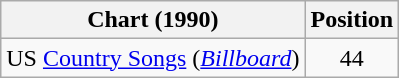<table class="wikitable sortable">
<tr>
<th scope="col">Chart (1990)</th>
<th scope="col">Position</th>
</tr>
<tr>
<td>US <a href='#'>Country Songs</a> (<em><a href='#'>Billboard</a></em>)</td>
<td align="center">44</td>
</tr>
</table>
